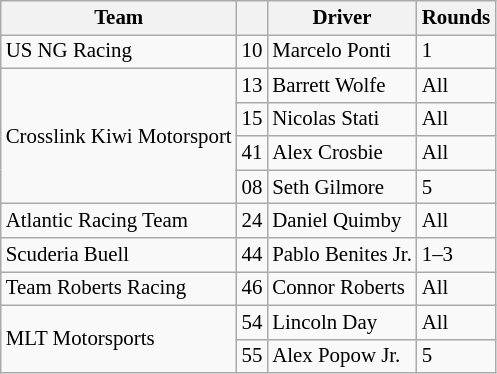<table class="wikitable" style="font-size: 87%">
<tr>
<th>Team</th>
<th></th>
<th>Driver</th>
<th>Rounds</th>
</tr>
<tr>
<td> US NG Racing</td>
<td>10</td>
<td> Marcelo Ponti</td>
<td>1</td>
</tr>
<tr>
<td rowspan=4 nowrap> Crosslink Kiwi Motorsport</td>
<td>13</td>
<td> Barrett Wolfe</td>
<td>All</td>
</tr>
<tr>
<td>15</td>
<td> Nicolas Stati</td>
<td>All</td>
</tr>
<tr>
<td>41</td>
<td> Alex Crosbie</td>
<td>All</td>
</tr>
<tr>
<td>08</td>
<td> Seth Gilmore</td>
<td>5</td>
</tr>
<tr>
<td> Atlantic Racing Team</td>
<td>24</td>
<td> Daniel Quimby</td>
<td>All</td>
</tr>
<tr>
<td> Scuderia Buell</td>
<td>44</td>
<td nowrap> Pablo Benites Jr.</td>
<td>1–3</td>
</tr>
<tr>
<td> Team Roberts Racing</td>
<td>46</td>
<td> Connor Roberts</td>
<td>All</td>
</tr>
<tr>
<td rowspan=2> MLT Motorsports</td>
<td>54</td>
<td> Lincoln Day</td>
<td>All</td>
</tr>
<tr>
<td>55</td>
<td> Alex Popow Jr.</td>
<td>5</td>
</tr>
</table>
